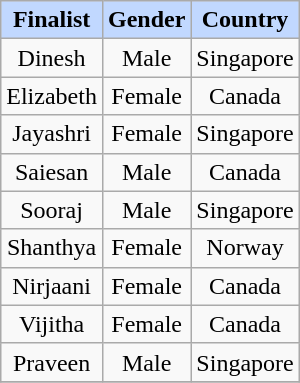<table class="wikitable sortable" style="text-align: center; width: auto;">
<tr style="background:#C1D8FF;">
<th style="background-color:#C1D8FF;">Finalist</th>
<th style="background-color:#C1D8FF;">Gender</th>
<th style="background-color:#C1D8FF;">Country</th>
</tr>
<tr>
<td>Dinesh</td>
<td>Male</td>
<td>Singapore</td>
</tr>
<tr>
<td>Elizabeth</td>
<td>Female</td>
<td>Canada</td>
</tr>
<tr>
<td>Jayashri</td>
<td>Female</td>
<td>Singapore</td>
</tr>
<tr>
<td>Saiesan</td>
<td>Male</td>
<td>Canada</td>
</tr>
<tr>
<td>Sooraj</td>
<td>Male</td>
<td>Singapore</td>
</tr>
<tr>
<td>Shanthya</td>
<td>Female</td>
<td>Norway</td>
</tr>
<tr>
<td>Nirjaani</td>
<td>Female</td>
<td>Canada</td>
</tr>
<tr>
<td>Vijitha</td>
<td>Female</td>
<td>Canada</td>
</tr>
<tr>
<td>Praveen</td>
<td>Male</td>
<td>Singapore</td>
</tr>
<tr>
</tr>
</table>
